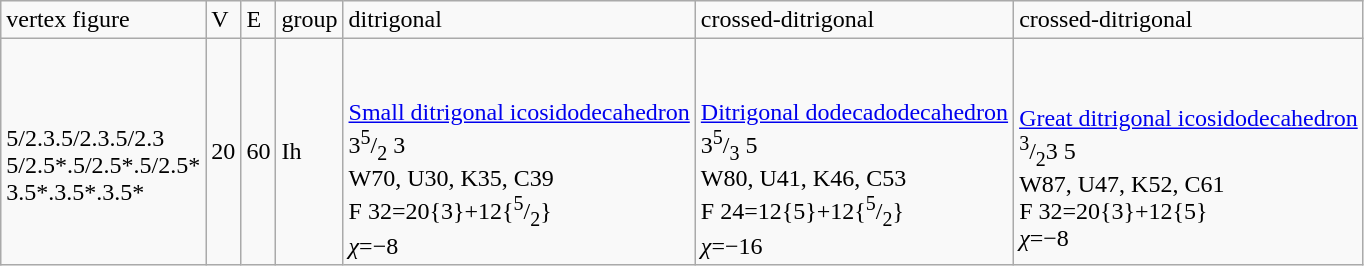<table class="wikitable">
<tr>
<td>vertex figure</td>
<td>V</td>
<td>E</td>
<td>group</td>
<td>ditrigonal</td>
<td>crossed-ditrigonal</td>
<td>crossed-ditrigonal</td>
</tr>
<tr>
<td><br>5/2.3.5/2.3.5/2.3<br>
5/2.5*.5/2.5*.5/2.5*<br>
3.5*.3.5*.3.5*<br></td>
<td>20</td>
<td>60</td>
<td>Ih</td>
<td><br><br>
<a href='#'>Small ditrigonal icosidodecahedron</a><br>
3<sup>5</sup>/<sub>2</sub> 3<br>
W70, U30, K35, C39<br>
F 32=20{3}+12{<sup>5</sup>/<sub>2</sub>}
<br><em>χ</em>=−8</td>
<td><br><br>
<a href='#'>Ditrigonal dodecadodecahedron</a><br>
3<sup>5</sup>/<sub>3</sub> 5<br>
W80, U41, K46, C53<br>
F 24=12{5}+12{<sup>5</sup>/<sub>2</sub>}
<br><em>χ</em>=−16</td>
<td><br><br>
<a href='#'>Great ditrigonal icosidodecahedron</a><br>
<sup>3</sup>/<sub>2</sub>3 5<br>
W87, U47, K52, C61<br>
F 32=20{3}+12{5}
<br><em>χ</em>=−8</td>
</tr>
</table>
